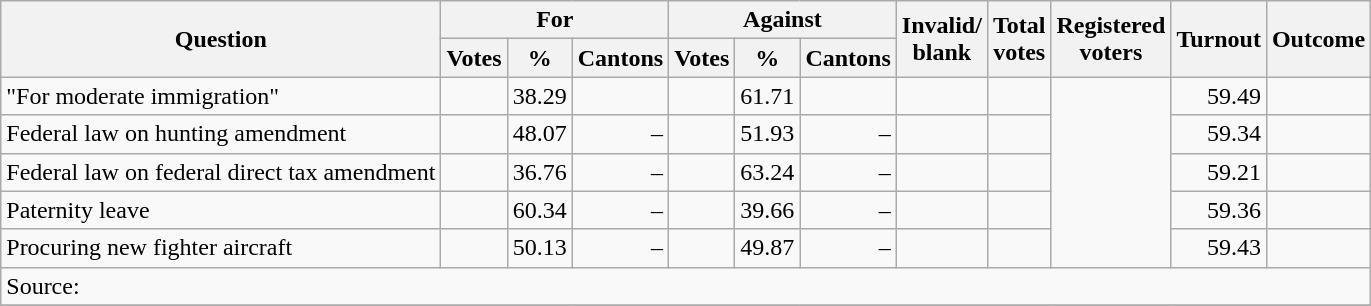<table class=wikitable style=text-align:right>
<tr>
<th rowspan=2>Question</th>
<th colspan=3>For</th>
<th colspan=3>Against</th>
<th rowspan=2>Invalid/<br>blank</th>
<th rowspan=2>Total<br>votes</th>
<th rowspan=2>Registered<br>voters</th>
<th rowspan=2>Turnout</th>
<th rowspan=2>Outcome</th>
</tr>
<tr>
<th>Votes</th>
<th>%</th>
<th>Cantons</th>
<th>Votes</th>
<th>%</th>
<th>Cantons</th>
</tr>
<tr>
<td align=left>"For moderate immigration"</td>
<td></td>
<td>38.29</td>
<td></td>
<td></td>
<td>61.71</td>
<td></td>
<td></td>
<td></td>
<td rowspan=5></td>
<td>59.49</td>
<td></td>
</tr>
<tr>
<td align=left>Federal law on hunting amendment</td>
<td></td>
<td>48.07</td>
<td>–</td>
<td></td>
<td>51.93</td>
<td>–</td>
<td></td>
<td></td>
<td>59.34</td>
<td></td>
</tr>
<tr>
<td align=left>Federal law on federal direct tax amendment</td>
<td></td>
<td>36.76</td>
<td>–</td>
<td></td>
<td>63.24</td>
<td>–</td>
<td></td>
<td></td>
<td>59.21</td>
<td></td>
</tr>
<tr>
<td align=left>Paternity leave</td>
<td></td>
<td>60.34</td>
<td>–</td>
<td></td>
<td>39.66</td>
<td>–</td>
<td></td>
<td></td>
<td>59.36</td>
<td></td>
</tr>
<tr>
<td align=left>Procuring new fighter aircraft</td>
<td></td>
<td>50.13</td>
<td>–</td>
<td></td>
<td>49.87</td>
<td>–</td>
<td></td>
<td></td>
<td>59.43</td>
<td></td>
</tr>
<tr>
<td colspan=14 align=left>Source: </td>
</tr>
<tr>
</tr>
</table>
